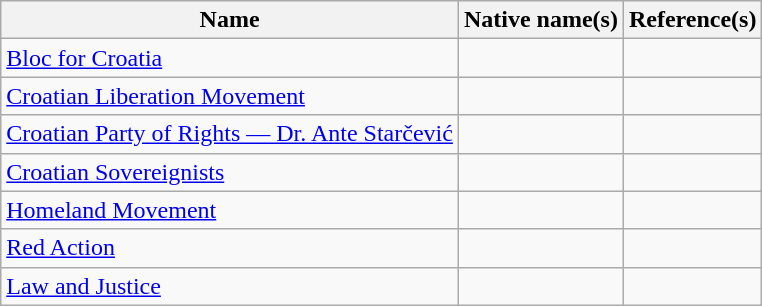<table class="wikitable">
<tr>
<th>Name</th>
<th>Native name(s)</th>
<th>Reference(s)</th>
</tr>
<tr>
<td><a href='#'>Bloc for Croatia</a></td>
<td></td>
<td></td>
</tr>
<tr>
<td><a href='#'>Croatian Liberation Movement</a></td>
<td></td>
<td></td>
</tr>
<tr>
<td><a href='#'>Croatian Party of Rights — Dr. Ante Starčević</a></td>
<td></td>
<td></td>
</tr>
<tr>
<td><a href='#'>Croatian Sovereignists</a></td>
<td></td>
<td></td>
</tr>
<tr>
<td><a href='#'>Homeland Movement</a></td>
<td></td>
<td></td>
</tr>
<tr>
<td><a href='#'>Red Action</a></td>
<td></td>
<td></td>
</tr>
<tr>
<td><a href='#'>Law and Justice</a></td>
<td></td>
<td></td>
</tr>
</table>
